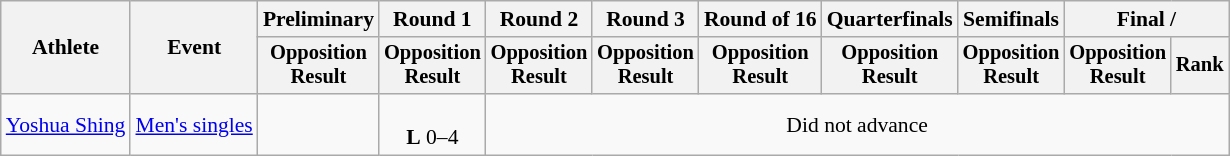<table class="wikitable" style="font-size:90%;">
<tr>
<th rowspan=2>Athlete</th>
<th rowspan=2>Event</th>
<th>Preliminary</th>
<th>Round 1</th>
<th>Round 2</th>
<th>Round 3</th>
<th>Round of 16</th>
<th>Quarterfinals</th>
<th>Semifinals</th>
<th colspan=2>Final / </th>
</tr>
<tr style="font-size:95%">
<th>Opposition<br>Result</th>
<th>Opposition<br>Result</th>
<th>Opposition<br>Result</th>
<th>Opposition<br>Result</th>
<th>Opposition<br>Result</th>
<th>Opposition<br>Result</th>
<th>Opposition<br>Result</th>
<th>Opposition<br>Result</th>
<th>Rank</th>
</tr>
<tr align=center>
<td align=left><a href='#'>Yoshua Shing</a></td>
<td align=left><a href='#'>Men's singles</a></td>
<td></td>
<td><br><strong>L</strong> 0–4</td>
<td colspan=7>Did not advance</td>
</tr>
</table>
